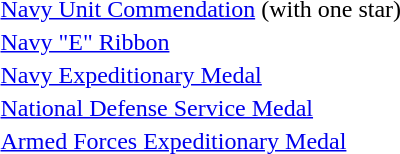<table>
<tr>
<td></td>
<td><a href='#'>Navy Unit Commendation</a> (with one star)</td>
</tr>
<tr>
<td></td>
<td><a href='#'>Navy "E" Ribbon</a></td>
</tr>
<tr>
<td></td>
<td><a href='#'>Navy Expeditionary Medal</a></td>
</tr>
<tr>
<td></td>
<td><a href='#'>National Defense Service Medal</a></td>
</tr>
<tr>
<td></td>
<td><a href='#'>Armed Forces Expeditionary Medal</a></td>
</tr>
</table>
